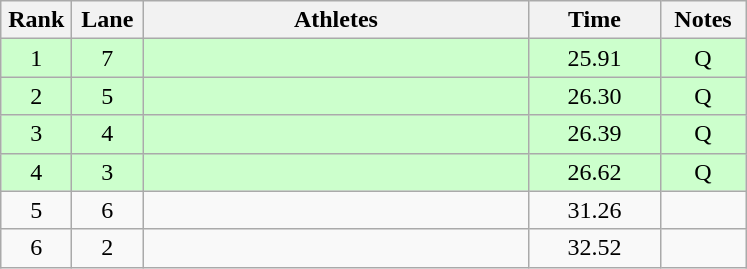<table class="wikitable sortable" style="text-align:center;">
<tr>
<th width=40>Rank</th>
<th width=40>Lane</th>
<th width=250>Athletes</th>
<th width=80>Time</th>
<th width=50>Notes</th>
</tr>
<tr bgcolor=ccffcc>
<td>1</td>
<td>7</td>
<td align=left></td>
<td>25.91</td>
<td>Q</td>
</tr>
<tr bgcolor=ccffcc>
<td>2</td>
<td>5</td>
<td align=left></td>
<td>26.30</td>
<td>Q</td>
</tr>
<tr bgcolor=ccffcc>
<td>3</td>
<td>4</td>
<td align=left></td>
<td>26.39</td>
<td>Q</td>
</tr>
<tr bgcolor=ccffcc>
<td>4</td>
<td>3</td>
<td align=left></td>
<td>26.62</td>
<td>Q</td>
</tr>
<tr>
<td>5</td>
<td>6</td>
<td align=left></td>
<td>31.26</td>
<td></td>
</tr>
<tr>
<td>6</td>
<td>2</td>
<td align=left></td>
<td>32.52</td>
<td></td>
</tr>
</table>
